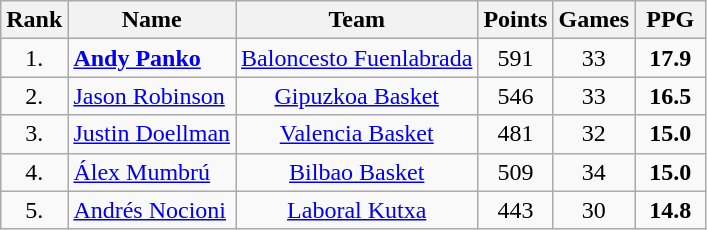<table class="wikitable" style="text-align: center;">
<tr>
<th>Rank</th>
<th>Name</th>
<th>Team</th>
<th>Points</th>
<th>Games</th>
<th width=40>PPG</th>
</tr>
<tr>
<td>1.</td>
<td align="left"> <strong><a href='#'>Andy Panko</a></strong></td>
<td><a href='#'>Baloncesto Fuenlabrada</a></td>
<td>591</td>
<td>33</td>
<td><strong>17.9</strong></td>
</tr>
<tr>
<td>2.</td>
<td align="left"> <a href='#'>Jason Robinson</a></td>
<td><a href='#'>Gipuzkoa Basket</a></td>
<td>546</td>
<td>33</td>
<td><strong>16.5</strong></td>
</tr>
<tr>
<td>3.</td>
<td align="left"> <a href='#'>Justin Doellman</a></td>
<td><a href='#'>Valencia Basket</a></td>
<td>481</td>
<td>32</td>
<td><strong>15.0</strong></td>
</tr>
<tr>
<td>4.</td>
<td align="left"> <a href='#'>Álex Mumbrú</a></td>
<td><a href='#'>Bilbao Basket</a></td>
<td>509</td>
<td>34</td>
<td><strong>15.0</strong></td>
</tr>
<tr>
<td>5.</td>
<td align="left"> <a href='#'>Andrés Nocioni</a></td>
<td><a href='#'>Laboral Kutxa</a></td>
<td>443</td>
<td>30</td>
<td><strong>14.8</strong></td>
</tr>
</table>
